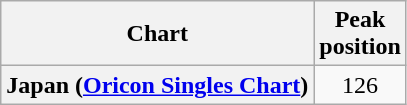<table class="wikitable sortable plainrowheaders" style="text-align:center">
<tr>
<th scope="col">Chart</th>
<th scope="col">Peak<br> position</th>
</tr>
<tr>
<th scope="row">Japan (<a href='#'>Oricon Singles Chart</a>)</th>
<td>126</td>
</tr>
</table>
